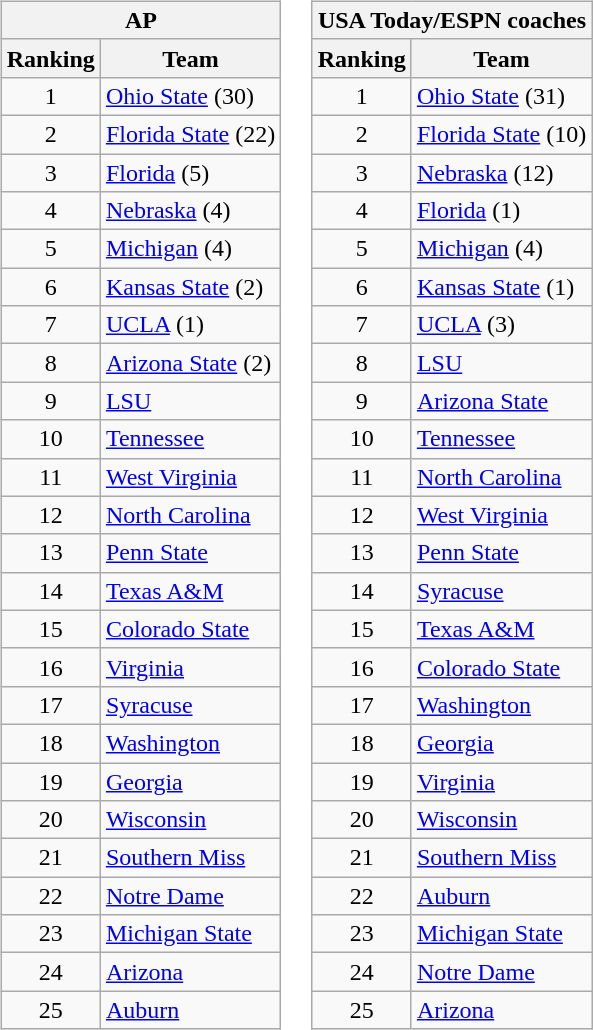<table>
<tr style="vertical-align:top;">
<td><br><table class="wikitable" style="text-align:center;">
<tr>
<th colspan=2>AP</th>
</tr>
<tr>
<th>Ranking</th>
<th>Team</th>
</tr>
<tr>
<td>1</td>
<td align=left><a href='#'>Ohio State</a> (30)</td>
</tr>
<tr>
<td>2</td>
<td align=left><a href='#'>Florida State</a> (22)</td>
</tr>
<tr>
<td>3</td>
<td align=left><a href='#'>Florida</a> (5)</td>
</tr>
<tr>
<td>4</td>
<td align=left><a href='#'>Nebraska</a> (4)</td>
</tr>
<tr>
<td>5</td>
<td align=left><a href='#'>Michigan</a> (4)</td>
</tr>
<tr>
<td>6</td>
<td align=left><a href='#'>Kansas State</a> (2)</td>
</tr>
<tr>
<td>7</td>
<td align=left><a href='#'>UCLA</a> (1)</td>
</tr>
<tr>
<td>8</td>
<td align=left><a href='#'>Arizona State</a> (2)</td>
</tr>
<tr>
<td>9</td>
<td align=left><a href='#'>LSU</a></td>
</tr>
<tr>
<td>10</td>
<td align=left><a href='#'>Tennessee</a></td>
</tr>
<tr>
<td>11</td>
<td align=left><a href='#'>West Virginia</a></td>
</tr>
<tr>
<td>12</td>
<td align=left><a href='#'>North Carolina</a></td>
</tr>
<tr>
<td>13</td>
<td align=left><a href='#'>Penn State</a></td>
</tr>
<tr>
<td>14</td>
<td align=left><a href='#'>Texas A&M</a></td>
</tr>
<tr>
<td>15</td>
<td align=left><a href='#'>Colorado State</a></td>
</tr>
<tr>
<td>16</td>
<td align=left><a href='#'>Virginia</a></td>
</tr>
<tr>
<td>17</td>
<td align=left><a href='#'>Syracuse</a></td>
</tr>
<tr>
<td>18</td>
<td align=left><a href='#'>Washington</a></td>
</tr>
<tr>
<td>19</td>
<td align=left><a href='#'>Georgia</a></td>
</tr>
<tr>
<td>20</td>
<td align=left><a href='#'>Wisconsin</a></td>
</tr>
<tr>
<td>21</td>
<td align=left><a href='#'>Southern Miss</a></td>
</tr>
<tr>
<td>22</td>
<td align=left><a href='#'>Notre Dame</a></td>
</tr>
<tr>
<td>23</td>
<td align=left><a href='#'>Michigan State</a></td>
</tr>
<tr>
<td>24</td>
<td align=left><a href='#'>Arizona</a></td>
</tr>
<tr>
<td>25</td>
<td align=left><a href='#'>Auburn</a></td>
</tr>
</table>
</td>
<td><br><table class="wikitable" style="text-align:center;">
<tr>
<th colspan=2>USA Today/ESPN coaches</th>
</tr>
<tr>
<th>Ranking</th>
<th>Team</th>
</tr>
<tr>
<td>1</td>
<td align=left><a href='#'>Ohio State</a> (31)</td>
</tr>
<tr>
<td>2</td>
<td align=left><a href='#'>Florida State</a> (10)</td>
</tr>
<tr>
<td>3</td>
<td align=left><a href='#'>Nebraska</a> (12)</td>
</tr>
<tr>
<td>4</td>
<td align=left><a href='#'>Florida</a> (1)</td>
</tr>
<tr>
<td>5</td>
<td align=left><a href='#'>Michigan</a> (4)</td>
</tr>
<tr>
<td>6</td>
<td align=left><a href='#'>Kansas State</a> (1)</td>
</tr>
<tr>
<td>7</td>
<td align=left><a href='#'>UCLA</a> (3)</td>
</tr>
<tr>
<td>8</td>
<td align=left><a href='#'>LSU</a></td>
</tr>
<tr>
<td>9</td>
<td align=left><a href='#'>Arizona State</a></td>
</tr>
<tr>
<td>10</td>
<td align=left><a href='#'>Tennessee</a></td>
</tr>
<tr>
<td>11</td>
<td align=left><a href='#'>North Carolina</a></td>
</tr>
<tr>
<td>12</td>
<td align=left><a href='#'>West Virginia</a></td>
</tr>
<tr>
<td>13</td>
<td align=left><a href='#'>Penn State</a></td>
</tr>
<tr>
<td>14</td>
<td align=left><a href='#'>Syracuse</a></td>
</tr>
<tr>
<td>15</td>
<td align=left><a href='#'>Texas A&M</a></td>
</tr>
<tr>
<td>16</td>
<td align=left><a href='#'>Colorado State</a></td>
</tr>
<tr>
<td>17</td>
<td align=left><a href='#'>Washington</a></td>
</tr>
<tr>
<td>18</td>
<td align=left><a href='#'>Georgia</a></td>
</tr>
<tr>
<td>19</td>
<td align=left><a href='#'>Virginia</a></td>
</tr>
<tr>
<td>20</td>
<td align=left><a href='#'>Wisconsin</a></td>
</tr>
<tr>
<td>21</td>
<td align=left><a href='#'>Southern Miss</a></td>
</tr>
<tr>
<td>22</td>
<td align=left><a href='#'>Auburn</a></td>
</tr>
<tr>
<td>23</td>
<td align=left><a href='#'>Michigan State</a></td>
</tr>
<tr>
<td>24</td>
<td align=left><a href='#'>Notre Dame</a></td>
</tr>
<tr>
<td>25</td>
<td align=left><a href='#'>Arizona</a></td>
</tr>
</table>
</td>
</tr>
</table>
